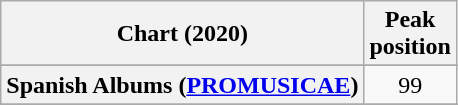<table class="wikitable sortable plainrowheaders" style="text-align:center">
<tr>
<th scope="col">Chart (2020)</th>
<th scope="col">Peak<br>position</th>
</tr>
<tr>
</tr>
<tr>
</tr>
<tr>
</tr>
<tr>
</tr>
<tr>
<th scope="row">Spanish Albums (<a href='#'>PROMUSICAE</a>)</th>
<td>99</td>
</tr>
<tr>
</tr>
<tr>
</tr>
</table>
